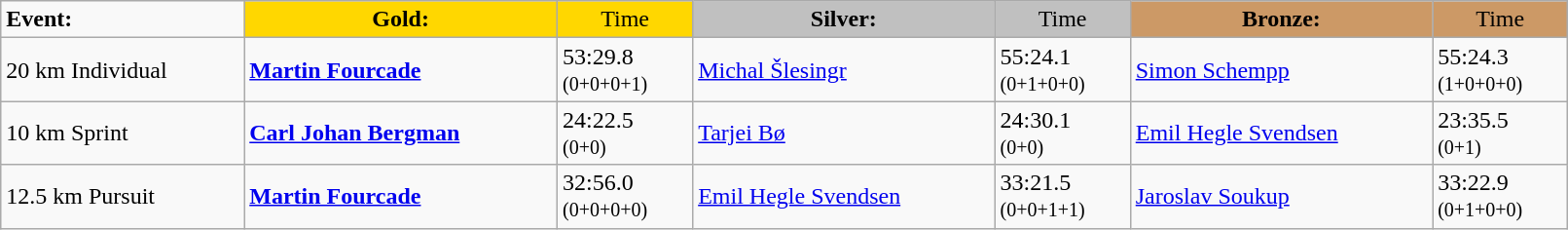<table class="wikitable" width=85%>
<tr>
<td><strong>Event:</strong></td>
<td style="text-align:center;background-color:gold;"><strong>Gold:</strong></td>
<td style="text-align:center;background-color:gold;">Time</td>
<td style="text-align:center;background-color:silver;"><strong>Silver:</strong></td>
<td style="text-align:center;background-color:silver;">Time</td>
<td style="text-align:center;background-color:#CC9966;"><strong>Bronze:</strong></td>
<td style="text-align:center;background-color:#CC9966;">Time</td>
</tr>
<tr>
<td>20 km Individual<br></td>
<td><strong><a href='#'>Martin Fourcade</a></strong><br><small></small></td>
<td>53:29.8<br><small>(0+0+0+1)</small></td>
<td><a href='#'>Michal Šlesingr</a><br><small></small></td>
<td>55:24.1 <br><small>(0+1+0+0)</small></td>
<td><a href='#'>Simon Schempp</a><br><small></small></td>
<td>55:24.3 <br><small>(1+0+0+0)</small></td>
</tr>
<tr>
<td>10 km Sprint<br></td>
<td><strong><a href='#'>Carl Johan Bergman</a></strong><br><small></small></td>
<td>24:22.5<br><small>(0+0)</small></td>
<td><a href='#'>Tarjei Bø</a><br><small></small></td>
<td>24:30.1<br><small>(0+0)</small></td>
<td><a href='#'>Emil Hegle Svendsen</a><br><small></small></td>
<td>23:35.5<br><small>(0+1)</small></td>
</tr>
<tr>
<td>12.5 km Pursuit<br></td>
<td><strong><a href='#'>Martin Fourcade</a></strong><br><small></small></td>
<td>32:56.0<br><small>(0+0+0+0)</small></td>
<td><a href='#'>Emil Hegle Svendsen</a><br><small></small></td>
<td>33:21.5<br><small>(0+0+1+1)</small></td>
<td><a href='#'>Jaroslav Soukup</a><br><small></small></td>
<td>33:22.9<br><small>(0+1+0+0)</small></td>
</tr>
</table>
